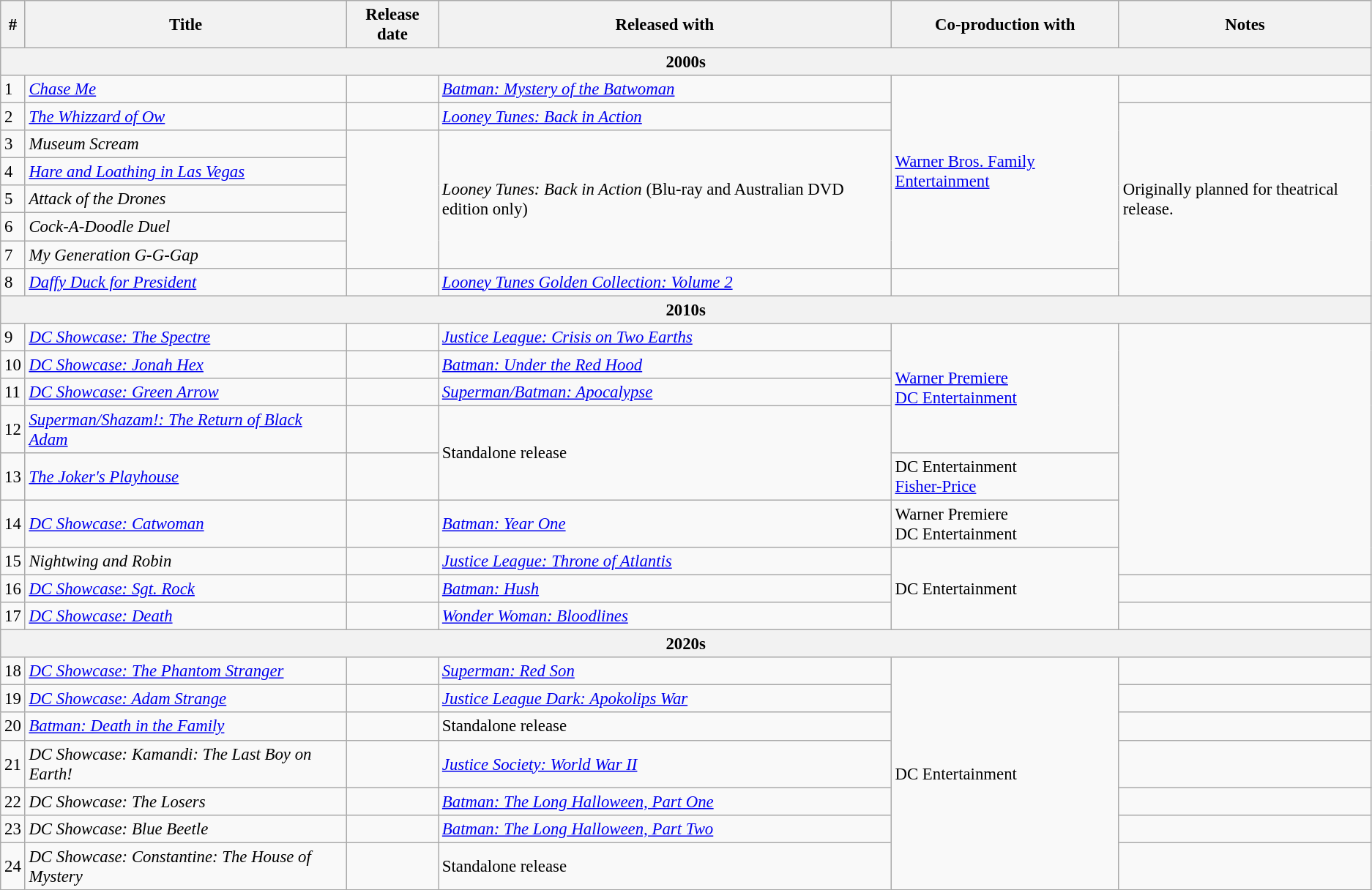<table class="wikitable sortable" style="font-size:95%;">
<tr>
<th>#</th>
<th>Title</th>
<th>Release date</th>
<th>Released with</th>
<th>Co-production with</th>
<th>Notes</th>
</tr>
<tr>
<th colspan="6">2000s</th>
</tr>
<tr>
<td>1</td>
<td><em><a href='#'>Chase Me</a></em></td>
<td></td>
<td><em><a href='#'>Batman: Mystery of the Batwoman</a></em></td>
<td rowspan="7"><a href='#'>Warner Bros. Family Entertainment</a></td>
<td></td>
</tr>
<tr>
<td>2</td>
<td><em><a href='#'>The Whizzard of Ow</a></em></td>
<td></td>
<td><em><a href='#'>Looney Tunes: Back in Action</a></em></td>
<td rowspan="7">Originally planned for theatrical release.</td>
</tr>
<tr>
<td>3</td>
<td><em>Museum Scream</em></td>
<td rowspan="5"></td>
<td rowspan="5"><em>Looney Tunes: Back in Action</em> (Blu-ray and Australian DVD edition only)</td>
</tr>
<tr>
<td>4</td>
<td><em><a href='#'>Hare and Loathing in Las Vegas</a></em></td>
</tr>
<tr>
<td>5</td>
<td><em>Attack of the Drones</em></td>
</tr>
<tr>
<td>6</td>
<td><em>Cock-A-Doodle Duel</em></td>
</tr>
<tr>
<td>7</td>
<td><em>My Generation G-G-Gap</em></td>
</tr>
<tr>
<td>8</td>
<td><em><a href='#'>Daffy Duck for President</a></em></td>
<td></td>
<td><em><a href='#'>Looney Tunes Golden Collection: Volume 2</a></em></td>
<td></td>
</tr>
<tr>
<th colspan="6">2010s</th>
</tr>
<tr>
<td>9</td>
<td><em><a href='#'>DC Showcase: The Spectre</a></em></td>
<td></td>
<td><em><a href='#'>Justice League: Crisis on Two Earths</a></em></td>
<td rowspan="4"><a href='#'>Warner Premiere</a><br><a href='#'>DC Entertainment</a></td>
<td rowspan="7"></td>
</tr>
<tr>
<td>10</td>
<td><em><a href='#'>DC Showcase: Jonah Hex</a></em></td>
<td></td>
<td><em><a href='#'>Batman: Under the Red Hood</a></em></td>
</tr>
<tr>
<td>11</td>
<td><em><a href='#'>DC Showcase: Green Arrow</a></em></td>
<td></td>
<td><em><a href='#'>Superman/Batman: Apocalypse</a></em></td>
</tr>
<tr>
<td>12</td>
<td><em><a href='#'>Superman/Shazam!: The Return of Black Adam</a></em></td>
<td></td>
<td rowspan="2">Standalone release</td>
</tr>
<tr>
<td>13</td>
<td><em><a href='#'>The Joker's Playhouse</a></em></td>
<td></td>
<td>DC Entertainment<br><a href='#'>Fisher-Price</a></td>
</tr>
<tr>
<td>14</td>
<td><em><a href='#'>DC Showcase: Catwoman</a></em></td>
<td></td>
<td><em><a href='#'>Batman: Year One</a></em></td>
<td>Warner Premiere<br>DC Entertainment</td>
</tr>
<tr>
<td>15</td>
<td><em>Nightwing and Robin</em></td>
<td></td>
<td><em><a href='#'>Justice League: Throne of Atlantis</a></em></td>
<td rowspan="3">DC Entertainment</td>
</tr>
<tr>
<td>16</td>
<td><em><a href='#'>DC Showcase: Sgt. Rock</a></em></td>
<td></td>
<td><em><a href='#'>Batman: Hush</a></em></td>
<td></td>
</tr>
<tr>
<td>17</td>
<td><em><a href='#'>DC Showcase: Death</a></em></td>
<td></td>
<td><em><a href='#'>Wonder Woman: Bloodlines</a></em></td>
<td></td>
</tr>
<tr>
<th colspan="6">2020s</th>
</tr>
<tr>
<td>18</td>
<td><em><a href='#'>DC Showcase: The Phantom Stranger</a></em></td>
<td></td>
<td><em><a href='#'>Superman: Red Son</a></em></td>
<td rowspan="7">DC Entertainment</td>
<td></td>
</tr>
<tr>
<td>19</td>
<td><em><a href='#'>DC Showcase: Adam Strange</a></em></td>
<td></td>
<td><em><a href='#'>Justice League Dark: Apokolips War</a></em></td>
<td></td>
</tr>
<tr>
<td>20</td>
<td><em><a href='#'>Batman: Death in the Family</a></em></td>
<td></td>
<td>Standalone release</td>
<td></td>
</tr>
<tr>
<td>21</td>
<td><em>DC Showcase: Kamandi: The Last Boy on Earth!</em></td>
<td></td>
<td><em><a href='#'>Justice Society: World War II</a></em></td>
<td></td>
</tr>
<tr>
<td>22</td>
<td><em>DC Showcase: The Losers</em></td>
<td></td>
<td><em><a href='#'>Batman: The Long Halloween, Part One</a></em></td>
<td></td>
</tr>
<tr>
<td>23</td>
<td><em>DC Showcase: Blue Beetle</em></td>
<td></td>
<td><em><a href='#'>Batman: The Long Halloween, Part Two</a></em></td>
<td></td>
</tr>
<tr>
<td>24</td>
<td><em>DC Showcase: Constantine: The House of Mystery</em></td>
<td></td>
<td>Standalone release</td>
<td></td>
</tr>
</table>
